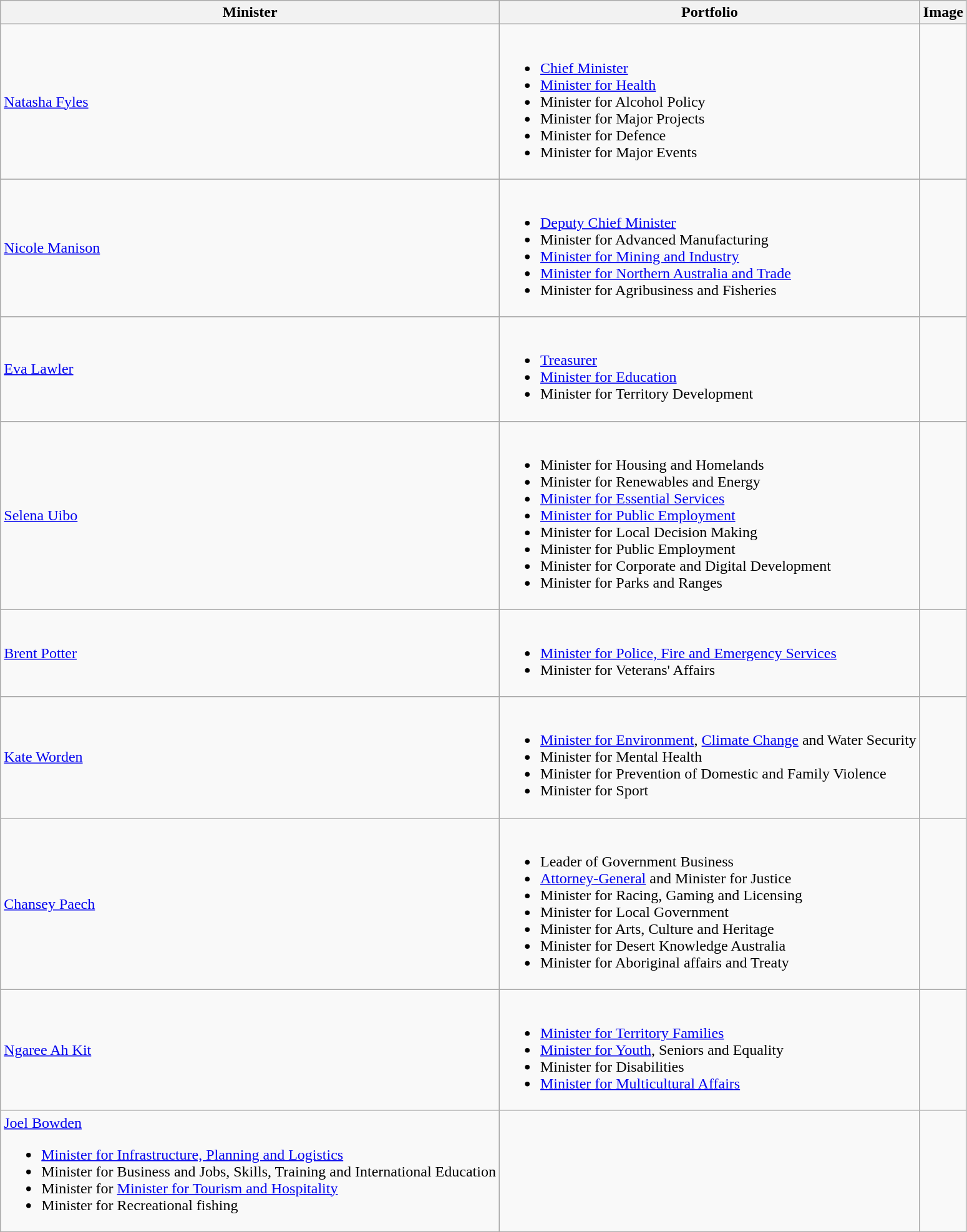<table class="wikitable">
<tr>
<th>Minister</th>
<th>Portfolio</th>
<th>Image</th>
</tr>
<tr>
<td><a href='#'>Natasha Fyles</a></td>
<td><br><ul><li><a href='#'>Chief Minister</a></li><li><a href='#'>Minister for Health</a></li><li>Minister for Alcohol Policy</li><li>Minister for Major Projects</li><li>Minister for Defence</li><li>Minister for Major Events</li></ul></td>
<td></td>
</tr>
<tr>
<td><a href='#'>Nicole Manison</a></td>
<td><br><ul><li><a href='#'>Deputy Chief Minister</a></li><li>Minister for Advanced Manufacturing</li><li><a href='#'>Minister for Mining and Industry</a></li><li><a href='#'>Minister for Northern Australia and Trade</a></li><li>Minister for Agribusiness and Fisheries</li></ul></td>
<td></td>
</tr>
<tr>
<td><a href='#'>Eva Lawler</a></td>
<td><br><ul><li><a href='#'>Treasurer</a></li><li><a href='#'>Minister for Education</a></li><li>Minister for Territory Development</li></ul></td>
<td></td>
</tr>
<tr>
<td><a href='#'>Selena Uibo</a></td>
<td><br><ul><li>Minister for Housing and Homelands</li><li>Minister for Renewables and Energy</li><li><a href='#'>Minister for Essential Services</a></li><li><a href='#'>Minister for Public Employment</a></li><li>Minister for Local Decision Making</li><li>Minister for Public Employment</li><li>Minister for Corporate and Digital Development</li><li>Minister for Parks and Ranges</li></ul></td>
<td></td>
</tr>
<tr>
<td><a href='#'>Brent Potter</a></td>
<td><br><ul><li><a href='#'>Minister for Police, Fire and Emergency Services</a></li><li>Minister for Veterans' Affairs</li></ul></td>
<td></td>
</tr>
<tr>
<td><a href='#'>Kate Worden</a></td>
<td><br><ul><li><a href='#'>Minister for Environment</a>, <a href='#'>Climate Change</a> and Water Security</li><li>Minister for Mental Health</li><li>Minister for Prevention of Domestic and Family Violence</li><li>Minister for Sport</li></ul></td>
<td></td>
</tr>
<tr>
<td><a href='#'>Chansey Paech</a></td>
<td><br><ul><li>Leader of Government Business</li><li><a href='#'>Attorney-General</a> and Minister for Justice</li><li>Minister for Racing, Gaming and Licensing</li><li>Minister for Local Government</li><li>Minister for Arts, Culture and Heritage</li><li>Minister for Desert Knowledge Australia</li><li>Minister for Aboriginal affairs and Treaty</li></ul></td>
<td></td>
</tr>
<tr>
<td><a href='#'>Ngaree Ah Kit</a></td>
<td><br><ul><li><a href='#'>Minister for Territory Families</a></li><li><a href='#'>Minister for Youth</a>, Seniors and Equality</li><li>Minister for Disabilities</li><li><a href='#'>Minister for Multicultural Affairs</a></li></ul></td>
<td></td>
</tr>
<tr>
<td><a href='#'>Joel Bowden</a><br><ul><li><a href='#'>Minister for Infrastructure, Planning and Logistics</a></li><li>Minister for Business and Jobs, Skills, Training and International Education</li><li>Minister for <a href='#'>Minister for Tourism and Hospitality</a></li><li>Minister for Recreational fishing</li></ul></td>
<td></td>
<td></td>
</tr>
</table>
